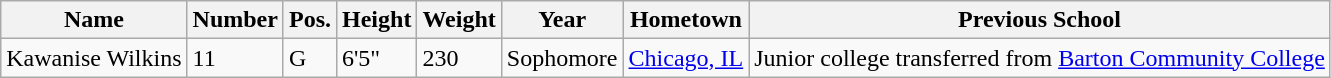<table class="wikitable sortable" border="1">
<tr>
<th>Name</th>
<th>Number</th>
<th>Pos.</th>
<th>Height</th>
<th>Weight</th>
<th>Year</th>
<th>Hometown</th>
<th class="unsortable">Previous School</th>
</tr>
<tr>
<td>Kawanise Wilkins</td>
<td>11</td>
<td>G</td>
<td>6'5"</td>
<td>230</td>
<td>Sophomore</td>
<td><a href='#'>Chicago, IL</a></td>
<td>Junior college transferred from <a href='#'>Barton Community College</a></td>
</tr>
</table>
